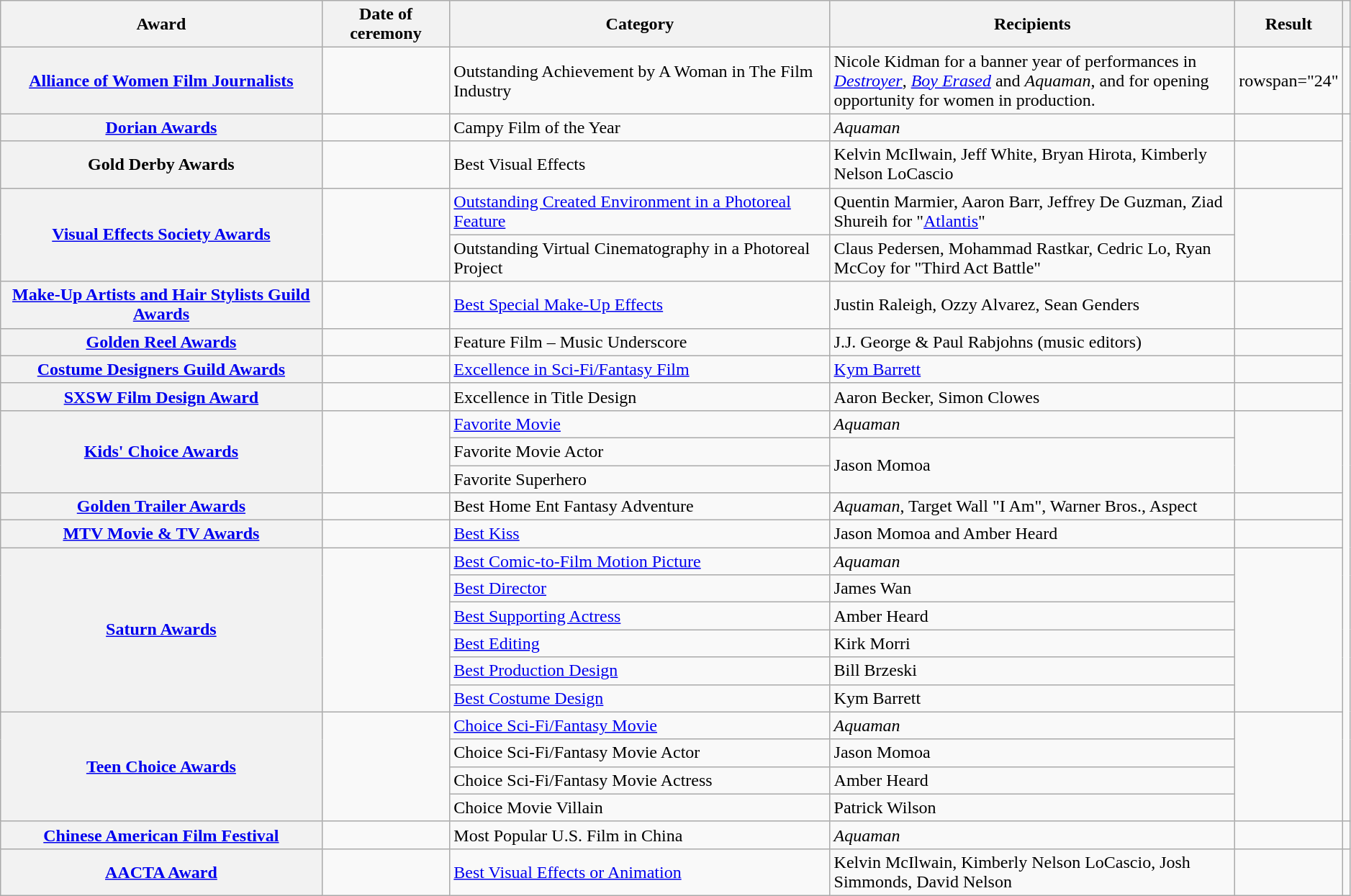<table class="wikitable plainrowheaders sortable defaultcenter" style="width: 99%;">
<tr>
<th scope="col">Award</th>
<th scope="col">Date of ceremony</th>
<th scope="col">Category</th>
<th scope="col" style="width:30%;">Recipients</th>
<th scope="col">Result</th>
<th scope="col" class="unsortable"></th>
</tr>
<tr>
<th scope="row" style="text-align:center;"><a href='#'>Alliance of Women Film Journalists</a></th>
<td></td>
<td>Outstanding Achievement by A Woman in The Film Industry</td>
<td>Nicole Kidman for a banner year of performances in <em><a href='#'>Destroyer</a></em>, <em><a href='#'>Boy Erased</a></em> and <em>Aquaman</em>, and for opening opportunity for women in production.</td>
<td>rowspan="24" </td>
<td></td>
</tr>
<tr>
<th scope="row" style="text-align:center;"><a href='#'>Dorian Awards</a></th>
<td></td>
<td>Campy Film of the Year</td>
<td><em>Aquaman</em></td>
<td></td>
</tr>
<tr>
<th scope="row" style="text-align:center;">Gold Derby Awards</th>
<td></td>
<td>Best Visual Effects</td>
<td>Kelvin McIlwain, Jeff White, Bryan Hirota, Kimberly Nelson LoCascio</td>
<td></td>
</tr>
<tr>
<th scope="row" style="text-align:center;" rowspan="2"><a href='#'>Visual Effects Society Awards</a></th>
<td rowspan="2"><a href='#'></a></td>
<td><a href='#'>Outstanding Created Environment in a Photoreal Feature</a></td>
<td>Quentin Marmier, Aaron Barr, Jeffrey De Guzman, Ziad Shureih for "<a href='#'>Atlantis</a>"</td>
<td rowspan="2"></td>
</tr>
<tr>
<td>Outstanding Virtual Cinematography in a Photoreal Project</td>
<td>Claus Pedersen, Mohammad Rastkar, Cedric Lo, Ryan McCoy for "Third Act Battle"</td>
</tr>
<tr>
<th scope="row" style="text-align:center;"><a href='#'>Make-Up Artists and Hair Stylists Guild Awards</a></th>
<td></td>
<td><a href='#'>Best Special Make-Up Effects</a></td>
<td>Justin Raleigh, Ozzy Alvarez, Sean Genders</td>
<td></td>
</tr>
<tr>
<th scope="row" style="text-align:center;"><a href='#'>Golden Reel Awards</a></th>
<td></td>
<td>Feature Film – Music Underscore</td>
<td>J.J. George & Paul Rabjohns (music editors)</td>
<td style="text-align:center;"></td>
</tr>
<tr>
<th scope="row" style="text-align:center;"><a href='#'>Costume Designers Guild Awards</a></th>
<td><a href='#'></a></td>
<td><a href='#'>Excellence in Sci-Fi/Fantasy Film</a></td>
<td><a href='#'>Kym Barrett</a></td>
<td></td>
</tr>
<tr>
<th scope="row" style="text-align:center;"><a href='#'>SXSW Film Design Award</a></th>
<td></td>
<td>Excellence in Title Design</td>
<td>Aaron Becker, Simon Clowes</td>
<td></td>
</tr>
<tr>
<th scope="row" style="text-align:center;" rowspan="3"><a href='#'>Kids' Choice Awards</a></th>
<td rowspan="3"><a href='#'></a></td>
<td><a href='#'>Favorite Movie</a></td>
<td><em>Aquaman</em></td>
<td rowspan="3"></td>
</tr>
<tr>
<td>Favorite Movie Actor</td>
<td rowspan="2">Jason Momoa</td>
</tr>
<tr>
<td>Favorite Superhero</td>
</tr>
<tr>
<th scope="row" style="text-align:center;"><a href='#'>Golden Trailer Awards</a></th>
<td></td>
<td>Best Home Ent Fantasy Adventure</td>
<td><em>Aquaman</em>, Target Wall "I Am", Warner Bros., Aspect</td>
<td></td>
</tr>
<tr>
<th scope="row" style="text-align:center;"><a href='#'>MTV Movie & TV Awards</a></th>
<td><a href='#'></a></td>
<td><a href='#'>Best Kiss</a></td>
<td>Jason Momoa and Amber Heard</td>
<td></td>
</tr>
<tr>
<th scope="row" style="text-align:center;" rowspan="6"><a href='#'>Saturn Awards</a></th>
<td rowspan="6"><a href='#'></a></td>
<td><a href='#'>Best Comic-to-Film Motion Picture</a></td>
<td><em>Aquaman</em></td>
<td rowspan="6"></td>
</tr>
<tr>
<td><a href='#'>Best Director</a></td>
<td>James Wan</td>
</tr>
<tr>
<td><a href='#'>Best Supporting Actress</a></td>
<td>Amber Heard</td>
</tr>
<tr>
<td><a href='#'>Best Editing</a></td>
<td>Kirk Morri</td>
</tr>
<tr>
<td><a href='#'>Best Production Design</a></td>
<td>Bill Brzeski</td>
</tr>
<tr>
<td><a href='#'>Best Costume Design</a></td>
<td>Kym Barrett</td>
</tr>
<tr>
<th scope="row" style="text-align:center;" rowspan="4"><a href='#'>Teen Choice Awards</a></th>
<td rowspan="4"><a href='#'></a></td>
<td><a href='#'>Choice Sci-Fi/Fantasy Movie</a></td>
<td><em>Aquaman</em></td>
<td style="text-align:center;" rowspan="4"></td>
</tr>
<tr>
<td>Choice Sci-Fi/Fantasy Movie Actor</td>
<td>Jason Momoa</td>
</tr>
<tr>
<td>Choice Sci-Fi/Fantasy Movie Actress</td>
<td>Amber Heard</td>
</tr>
<tr>
<td>Choice Movie Villain</td>
<td>Patrick Wilson</td>
</tr>
<tr>
<th scope="row" style="text-align:center;"><a href='#'>Chinese American Film Festival</a></th>
<td></td>
<td>Most Popular U.S. Film in China</td>
<td><em>Aquaman</em></td>
<td></td>
<td></td>
</tr>
<tr>
<th scope="row" style="text-align:center;"><a href='#'>AACTA Award</a></th>
<td><a href='#'></a></td>
<td><a href='#'>Best Visual Effects or Animation</a></td>
<td>Kelvin McIlwain, Kimberly Nelson LoCascio, Josh Simmonds, David Nelson</td>
<td></td>
<td></td>
</tr>
</table>
